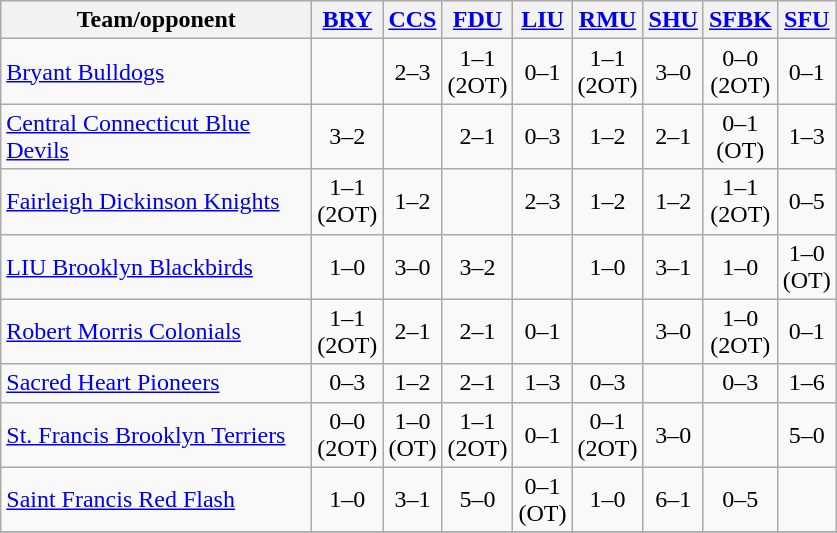<table class="wikitable" style="text-align: center">
<tr>
<th width="200">Team/opponent</th>
<th width="30"><a href='#'>BRY</a></th>
<th width="30"><a href='#'>CCS</a></th>
<th width="30"><a href='#'>FDU</a></th>
<th width="30"><a href='#'>LIU</a></th>
<th width="30"><a href='#'>RMU</a></th>
<th width="30"><a href='#'>SHU</a></th>
<th width="30"><a href='#'>SFBK</a></th>
<th width="30"><a href='#'>SFU</a></th>
</tr>
<tr>
<td align=left><a href='#'>Bryant Bulldogs</a></td>
<td></td>
<td>2–3</td>
<td>1–1 (2OT)</td>
<td>0–1</td>
<td>1–1 (2OT)</td>
<td>3–0</td>
<td>0–0 (2OT)</td>
<td>0–1</td>
</tr>
<tr>
<td align=left><a href='#'>Central Connecticut Blue Devils</a></td>
<td>3–2</td>
<td></td>
<td>2–1</td>
<td>0–3</td>
<td>1–2</td>
<td>2–1</td>
<td>0–1 (OT)</td>
<td>1–3</td>
</tr>
<tr>
<td align=left><a href='#'>Fairleigh Dickinson Knights</a></td>
<td>1–1 (2OT)</td>
<td>1–2</td>
<td></td>
<td>2–3</td>
<td>1–2</td>
<td>1–2</td>
<td>1–1 (2OT)</td>
<td>0–5</td>
</tr>
<tr>
<td align=left><a href='#'>LIU Brooklyn Blackbirds</a></td>
<td>1–0</td>
<td>3–0</td>
<td>3–2</td>
<td></td>
<td>1–0</td>
<td>3–1</td>
<td>1–0</td>
<td>1–0 (OT)</td>
</tr>
<tr>
<td align=left><a href='#'>Robert Morris Colonials</a></td>
<td>1–1 (2OT)</td>
<td>2–1</td>
<td>2–1</td>
<td>0–1</td>
<td></td>
<td>3–0</td>
<td>1–0 (2OT)</td>
<td>0–1</td>
</tr>
<tr>
<td align=left><a href='#'>Sacred Heart Pioneers</a></td>
<td>0–3</td>
<td>1–2</td>
<td>2–1</td>
<td>1–3</td>
<td>0–3</td>
<td></td>
<td>0–3</td>
<td>1–6</td>
</tr>
<tr>
<td align=left><a href='#'>St. Francis Brooklyn Terriers</a></td>
<td>0–0 (2OT)</td>
<td>1–0 (OT)</td>
<td>1–1 (2OT)</td>
<td>0–1</td>
<td>0–1 (2OT)</td>
<td>3–0</td>
<td></td>
<td>5–0</td>
</tr>
<tr>
<td align=left><a href='#'>Saint Francis Red Flash</a></td>
<td>1–0</td>
<td>3–1</td>
<td>5–0</td>
<td>0–1 (OT)</td>
<td>1–0</td>
<td>6–1</td>
<td>0–5</td>
<td></td>
</tr>
<tr>
</tr>
</table>
